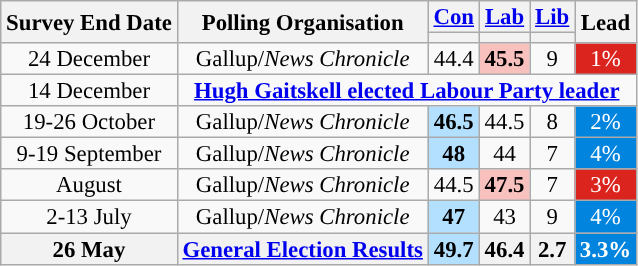<table class="wikitable" style="text-align: center; line-height: 14px; font-size: 95%;">
<tr>
<th rowspan="2">Survey End Date</th>
<th rowspan="2">Polling Organisation</th>
<th><a href='#'>Con</a></th>
<th><a href='#'>Lab</a></th>
<th><a href='#'>Lib</a></th>
<th rowspan="2">Lead</th>
</tr>
<tr>
<th style="background:"></th>
<th style="background:"></th>
<th style="background:"></th>
</tr>
<tr>
<td>24 December</td>
<td>Gallup/<em>News Chronicle</em></td>
<td>44.4</td>
<td style="background:#F8C1BE"><strong>45.5</strong></td>
<td>9</td>
<td style="background:#DC241f; color:white;">1%</td>
</tr>
<tr>
<td>14 December</td>
<td colspan="5"><strong><a href='#'>Hugh Gaitskell elected Labour Party leader</a></strong></td>
</tr>
<tr>
<td>19-26 October</td>
<td>Gallup/<em>News Chronicle</em></td>
<td style="background:#b3e0ff"><strong>46.5</strong></td>
<td>44.5</td>
<td>8</td>
<td style="background:#0084dd; color:white;">2%</td>
</tr>
<tr>
<td>9-19 September</td>
<td>Gallup/<em>News Chronicle</em></td>
<td style="background:#B3E0FF"><strong>48</strong></td>
<td>44</td>
<td>7</td>
<td style="background:#0084dd; color:white;">4%</td>
</tr>
<tr>
<td>August</td>
<td>Gallup/<em>News Chronicle</em></td>
<td>44.5</td>
<td style="background:#F8C1BE"><strong>47.5</strong></td>
<td>7</td>
<td style="background:#DC241f; color:white;">3%</td>
</tr>
<tr>
<td>2-13 July</td>
<td>Gallup/<em>News Chronicle</em></td>
<td style="background:#B3E0FF"><strong>47</strong></td>
<td>43</td>
<td>9</td>
<td style="background:#0084dd; color:white;">4%</td>
</tr>
<tr>
<th>26 May</th>
<th><a href='#'>General Election Results</a></th>
<th style="background:#B3E0FF"><strong>49.7</strong></th>
<th>46.4</th>
<th>2.7</th>
<th style="background:#0084dd; color:white;">3.3%</th>
</tr>
</table>
